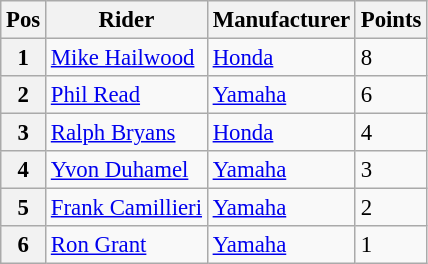<table class="wikitable" style="font-size: 95%;">
<tr>
<th>Pos</th>
<th>Rider</th>
<th>Manufacturer</th>
<th>Points</th>
</tr>
<tr>
<th>1</th>
<td> <a href='#'>Mike Hailwood</a></td>
<td><a href='#'>Honda</a></td>
<td>8</td>
</tr>
<tr>
<th>2</th>
<td> <a href='#'>Phil Read</a></td>
<td><a href='#'>Yamaha</a></td>
<td>6</td>
</tr>
<tr>
<th>3</th>
<td> <a href='#'>Ralph Bryans</a></td>
<td><a href='#'>Honda</a></td>
<td>4</td>
</tr>
<tr>
<th>4</th>
<td> <a href='#'>Yvon Duhamel</a></td>
<td><a href='#'>Yamaha</a></td>
<td>3</td>
</tr>
<tr>
<th>5</th>
<td> <a href='#'>Frank Camillieri</a></td>
<td><a href='#'>Yamaha</a></td>
<td>2</td>
</tr>
<tr>
<th>6</th>
<td> <a href='#'>Ron Grant</a></td>
<td><a href='#'>Yamaha</a></td>
<td>1</td>
</tr>
</table>
